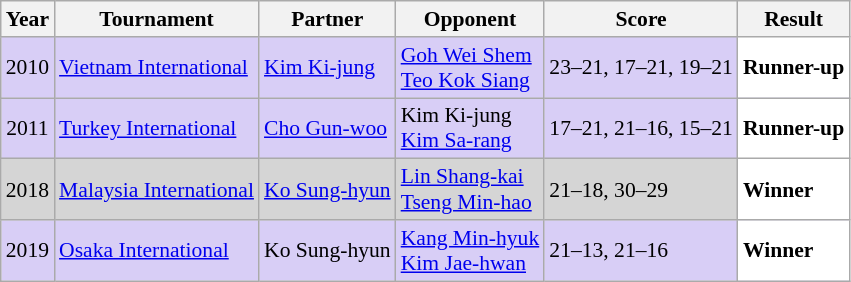<table class="sortable wikitable" style="font-size: 90%;">
<tr>
<th>Year</th>
<th>Tournament</th>
<th>Partner</th>
<th>Opponent</th>
<th>Score</th>
<th>Result</th>
</tr>
<tr style="background:#D8CEF6">
<td align="center">2010</td>
<td align="left"><a href='#'>Vietnam International</a></td>
<td align="left"> <a href='#'>Kim Ki-jung</a></td>
<td align="left"> <a href='#'>Goh Wei Shem</a> <br>  <a href='#'>Teo Kok Siang</a></td>
<td align="left">23–21, 17–21, 19–21</td>
<td style="text-align:left; background:white"> <strong>Runner-up</strong></td>
</tr>
<tr style="background:#D8CEF6">
<td align="center">2011</td>
<td align="left"><a href='#'>Turkey International</a></td>
<td align="left"> <a href='#'>Cho Gun-woo</a></td>
<td align="left"> Kim Ki-jung <br>  <a href='#'>Kim Sa-rang</a></td>
<td align="left">17–21, 21–16, 15–21</td>
<td style="text-align:left; background:white"> <strong>Runner-up</strong></td>
</tr>
<tr style="background:#D5D5D5">
<td align="center">2018</td>
<td align="left"><a href='#'>Malaysia International</a></td>
<td align="left"> <a href='#'>Ko Sung-hyun</a></td>
<td align="left"> <a href='#'>Lin Shang-kai</a> <br>  <a href='#'>Tseng Min-hao</a></td>
<td align="left">21–18, 30–29</td>
<td style="text-align:left; background:white"> <strong>Winner</strong></td>
</tr>
<tr style="background:#D8CEF6">
<td align="center">2019</td>
<td align="left"><a href='#'>Osaka International</a></td>
<td align="left"> Ko Sung-hyun</td>
<td align="left"> <a href='#'>Kang Min-hyuk</a> <br>  <a href='#'>Kim Jae-hwan</a></td>
<td align="left">21–13, 21–16</td>
<td style="text-align:left; background:white"> <strong>Winner</strong></td>
</tr>
</table>
